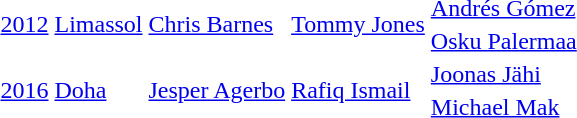<table>
<tr>
<td rowspan=2><a href='#'>2012</a> <a href='#'>Limassol</a></td>
<td rowspan=2> <a href='#'>Chris Barnes</a></td>
<td rowspan=2> <a href='#'>Tommy Jones</a></td>
<td> <a href='#'>Andrés Gómez</a></td>
</tr>
<tr>
<td> <a href='#'>Osku Palermaa</a></td>
</tr>
<tr>
<td rowspan=2><a href='#'>2016</a> <a href='#'>Doha</a></td>
<td rowspan=2> <a href='#'>Jesper Agerbo</a></td>
<td rowspan=2> <a href='#'>Rafiq Ismail</a></td>
<td> <a href='#'>Joonas Jähi</a></td>
</tr>
<tr>
<td> <a href='#'>Michael Mak</a></td>
</tr>
</table>
